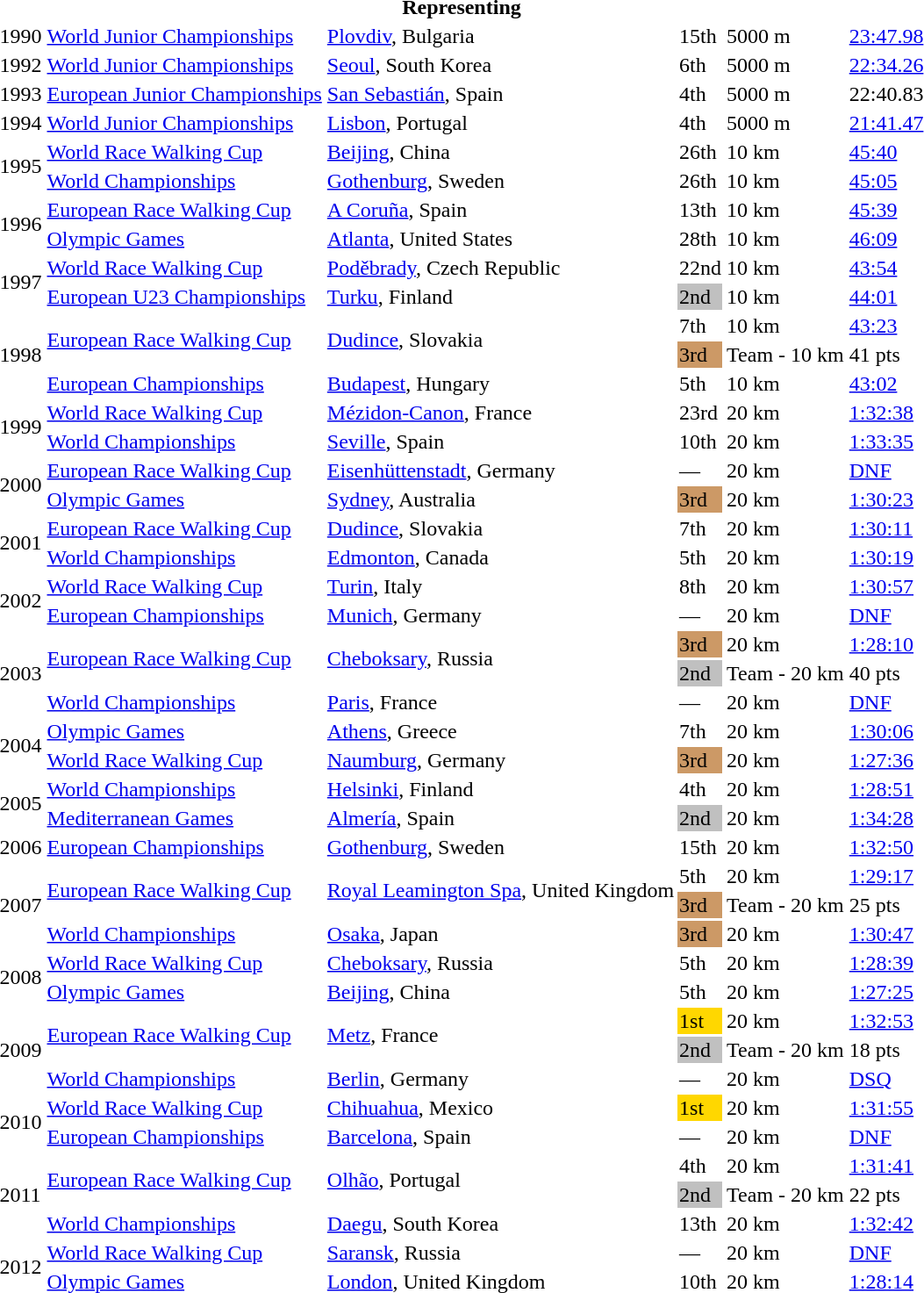<table>
<tr>
<th colspan="6">Representing </th>
</tr>
<tr>
<td>1990</td>
<td><a href='#'>World Junior Championships</a></td>
<td><a href='#'>Plovdiv</a>, Bulgaria</td>
<td>15th</td>
<td>5000 m</td>
<td><a href='#'>23:47.98</a></td>
</tr>
<tr>
<td>1992</td>
<td><a href='#'>World Junior Championships</a></td>
<td><a href='#'>Seoul</a>, South Korea</td>
<td>6th</td>
<td>5000 m</td>
<td><a href='#'>22:34.26</a></td>
</tr>
<tr>
<td>1993</td>
<td><a href='#'>European Junior Championships</a></td>
<td><a href='#'>San Sebastián</a>, Spain</td>
<td>4th</td>
<td>5000 m</td>
<td>22:40.83</td>
</tr>
<tr>
<td>1994</td>
<td><a href='#'>World Junior Championships</a></td>
<td><a href='#'>Lisbon</a>, Portugal</td>
<td>4th</td>
<td>5000 m</td>
<td><a href='#'>21:41.47</a></td>
</tr>
<tr>
<td rowspan=2>1995</td>
<td><a href='#'>World Race Walking Cup</a></td>
<td><a href='#'>Beijing</a>, China</td>
<td>26th</td>
<td>10 km</td>
<td><a href='#'>45:40</a></td>
</tr>
<tr>
<td><a href='#'>World Championships</a></td>
<td><a href='#'>Gothenburg</a>, Sweden</td>
<td>26th</td>
<td>10 km</td>
<td><a href='#'>45:05</a></td>
</tr>
<tr>
<td rowspan=2>1996</td>
<td><a href='#'>European Race Walking Cup</a></td>
<td><a href='#'>A Coruña</a>, Spain</td>
<td>13th</td>
<td>10 km</td>
<td><a href='#'>45:39</a></td>
</tr>
<tr>
<td><a href='#'>Olympic Games</a></td>
<td><a href='#'>Atlanta</a>, United States</td>
<td>28th</td>
<td>10 km</td>
<td><a href='#'>46:09</a></td>
</tr>
<tr>
<td rowspan=2>1997</td>
<td><a href='#'>World Race Walking Cup</a></td>
<td><a href='#'>Poděbrady</a>, Czech Republic</td>
<td>22nd</td>
<td>10 km</td>
<td><a href='#'>43:54</a></td>
</tr>
<tr>
<td><a href='#'>European U23 Championships</a></td>
<td><a href='#'>Turku</a>, Finland</td>
<td bgcolor="silver">2nd</td>
<td>10 km</td>
<td><a href='#'>44:01</a></td>
</tr>
<tr>
<td rowspan=3>1998</td>
<td rowspan=2><a href='#'>European Race Walking Cup</a></td>
<td rowspan=2><a href='#'>Dudince</a>, Slovakia</td>
<td>7th</td>
<td>10 km</td>
<td><a href='#'>43:23</a></td>
</tr>
<tr>
<td bgcolor="cc9966">3rd</td>
<td>Team - 10 km</td>
<td>41 pts</td>
</tr>
<tr>
<td><a href='#'>European Championships</a></td>
<td><a href='#'>Budapest</a>, Hungary</td>
<td>5th</td>
<td>10 km</td>
<td><a href='#'>43:02</a></td>
</tr>
<tr>
<td rowspan=2>1999</td>
<td><a href='#'>World Race Walking Cup</a></td>
<td><a href='#'>Mézidon-Canon</a>, France</td>
<td>23rd</td>
<td>20 km</td>
<td><a href='#'>1:32:38</a></td>
</tr>
<tr>
<td><a href='#'>World Championships</a></td>
<td><a href='#'>Seville</a>, Spain</td>
<td>10th</td>
<td>20 km</td>
<td><a href='#'>1:33:35</a></td>
</tr>
<tr>
<td rowspan=2>2000</td>
<td><a href='#'>European Race Walking Cup</a></td>
<td><a href='#'>Eisenhüttenstadt</a>, Germany</td>
<td>—</td>
<td>20 km</td>
<td><a href='#'>DNF</a></td>
</tr>
<tr>
<td><a href='#'>Olympic Games</a></td>
<td><a href='#'>Sydney</a>, Australia</td>
<td bgcolor="cc9966">3rd</td>
<td>20 km</td>
<td><a href='#'>1:30:23</a></td>
</tr>
<tr>
<td rowspan=2>2001</td>
<td><a href='#'>European Race Walking Cup</a></td>
<td><a href='#'>Dudince</a>, Slovakia</td>
<td>7th</td>
<td>20 km</td>
<td><a href='#'>1:30:11</a></td>
</tr>
<tr>
<td><a href='#'>World Championships</a></td>
<td><a href='#'>Edmonton</a>, Canada</td>
<td>5th</td>
<td>20 km</td>
<td><a href='#'>1:30:19</a></td>
</tr>
<tr>
<td rowspan=2>2002</td>
<td><a href='#'>World Race Walking Cup</a></td>
<td><a href='#'>Turin</a>, Italy</td>
<td>8th</td>
<td>20 km</td>
<td><a href='#'>1:30:57</a></td>
</tr>
<tr>
<td><a href='#'>European Championships</a></td>
<td><a href='#'>Munich</a>, Germany</td>
<td>—</td>
<td>20 km</td>
<td><a href='#'>DNF</a></td>
</tr>
<tr>
<td rowspan=3>2003</td>
<td rowspan=2><a href='#'>European Race Walking Cup</a></td>
<td rowspan=2><a href='#'>Cheboksary</a>, Russia</td>
<td bgcolor="cc9966">3rd</td>
<td>20 km</td>
<td><a href='#'>1:28:10</a></td>
</tr>
<tr>
<td bgcolor=silver>2nd</td>
<td>Team - 20 km</td>
<td>40 pts</td>
</tr>
<tr>
<td><a href='#'>World Championships</a></td>
<td><a href='#'>Paris</a>, France</td>
<td>—</td>
<td>20 km</td>
<td><a href='#'>DNF</a></td>
</tr>
<tr>
<td rowspan=2>2004</td>
<td><a href='#'>Olympic Games</a></td>
<td><a href='#'>Athens</a>, Greece</td>
<td>7th</td>
<td>20 km</td>
<td><a href='#'>1:30:06</a></td>
</tr>
<tr>
<td><a href='#'>World Race Walking Cup</a></td>
<td><a href='#'>Naumburg</a>, Germany</td>
<td bgcolor="cc9966">3rd</td>
<td>20 km</td>
<td><a href='#'>1:27:36</a></td>
</tr>
<tr>
<td rowspan=2>2005</td>
<td><a href='#'>World Championships</a></td>
<td><a href='#'>Helsinki</a>, Finland</td>
<td>4th</td>
<td>20 km</td>
<td><a href='#'>1:28:51</a></td>
</tr>
<tr>
<td><a href='#'>Mediterranean Games</a></td>
<td><a href='#'>Almería</a>, Spain</td>
<td bgcolor="silver">2nd</td>
<td>20 km</td>
<td><a href='#'>1:34:28</a></td>
</tr>
<tr>
<td>2006</td>
<td><a href='#'>European Championships</a></td>
<td><a href='#'>Gothenburg</a>, Sweden</td>
<td>15th</td>
<td>20 km</td>
<td><a href='#'>1:32:50</a></td>
</tr>
<tr>
<td rowspan=3>2007</td>
<td rowspan=2><a href='#'>European Race Walking Cup</a></td>
<td rowspan=2><a href='#'>Royal Leamington Spa</a>, United Kingdom</td>
<td>5th</td>
<td>20 km</td>
<td><a href='#'>1:29:17</a></td>
</tr>
<tr>
<td bgcolor="cc9966">3rd</td>
<td>Team - 20 km</td>
<td>25 pts</td>
</tr>
<tr>
<td><a href='#'>World Championships</a></td>
<td><a href='#'>Osaka</a>, Japan</td>
<td bgcolor="cc9966">3rd</td>
<td>20 km</td>
<td><a href='#'>1:30:47</a></td>
</tr>
<tr>
<td rowspan=2>2008</td>
<td><a href='#'>World Race Walking Cup</a></td>
<td><a href='#'>Cheboksary</a>, Russia</td>
<td>5th</td>
<td>20 km</td>
<td><a href='#'>1:28:39</a></td>
</tr>
<tr>
<td><a href='#'>Olympic Games</a></td>
<td><a href='#'>Beijing</a>, China</td>
<td>5th</td>
<td>20 km</td>
<td><a href='#'>1:27:25</a></td>
</tr>
<tr>
<td rowspan=3>2009</td>
<td rowspan=2><a href='#'>European Race Walking Cup</a></td>
<td rowspan=2><a href='#'>Metz</a>, France</td>
<td bgcolor="gold">1st</td>
<td>20 km</td>
<td><a href='#'>1:32:53</a></td>
</tr>
<tr>
<td bgcolor=silver>2nd</td>
<td>Team - 20 km</td>
<td>18 pts</td>
</tr>
<tr>
<td><a href='#'>World Championships</a></td>
<td><a href='#'>Berlin</a>, Germany</td>
<td>—</td>
<td>20 km</td>
<td><a href='#'>DSQ</a></td>
</tr>
<tr>
<td rowspan=2>2010</td>
<td><a href='#'>World Race Walking Cup</a></td>
<td><a href='#'>Chihuahua</a>, Mexico</td>
<td bgcolor="gold">1st</td>
<td>20 km</td>
<td><a href='#'>1:31:55</a></td>
</tr>
<tr>
<td><a href='#'>European Championships</a></td>
<td><a href='#'>Barcelona</a>, Spain</td>
<td>—</td>
<td>20 km</td>
<td><a href='#'>DNF</a></td>
</tr>
<tr>
<td rowspan=3>2011</td>
<td rowspan=2><a href='#'>European Race Walking Cup</a></td>
<td rowspan=2><a href='#'>Olhão</a>, Portugal</td>
<td>4th</td>
<td>20 km</td>
<td><a href='#'>1:31:41</a></td>
</tr>
<tr>
<td bgcolor=silver>2nd</td>
<td>Team - 20 km</td>
<td>22 pts</td>
</tr>
<tr>
<td><a href='#'>World Championships</a></td>
<td><a href='#'>Daegu</a>, South Korea</td>
<td>13th</td>
<td>20 km</td>
<td><a href='#'>1:32:42</a></td>
</tr>
<tr>
<td rowspan=2>2012</td>
<td><a href='#'>World Race Walking Cup</a></td>
<td><a href='#'>Saransk</a>, Russia</td>
<td>—</td>
<td>20 km</td>
<td><a href='#'>DNF</a></td>
</tr>
<tr>
<td><a href='#'>Olympic Games</a></td>
<td><a href='#'>London</a>, United Kingdom</td>
<td>10th</td>
<td>20 km</td>
<td><a href='#'>1:28:14</a></td>
</tr>
</table>
